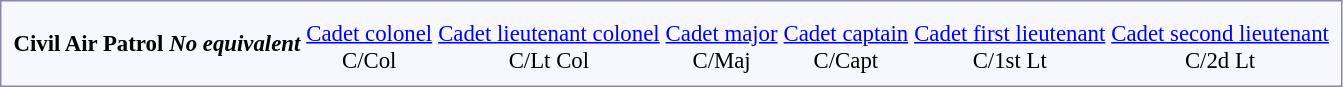<table style="border:1px solid #8888aa; background-color:#f7f8ff; padding:5px; font-size:95%; margin: 0px 12px 12px 0px;">
<tr style="text-align:center;">
<td rowspan=2><strong> Civil Air Patrol</strong></td>
<td rowspan=2 colspan=10><strong><em>No equivalent</em></strong></td>
<td colspan=2></td>
<td colspan=2></td>
<td colspan=2></td>
<td colspan=2></td>
<td colspan=3></td>
<td colspan=3></td>
</tr>
<tr style="text-align:center;">
<td colspan=2><a href='#'>Cadet colonel</a><br>C/Col</td>
<td colspan=2><a href='#'>Cadet lieutenant colonel</a><br>C/Lt Col</td>
<td colspan=2><a href='#'>Cadet major</a><br>C/Maj</td>
<td colspan=2><a href='#'>Cadet captain</a><br>C/Capt</td>
<td colspan=3><a href='#'>Cadet first lieutenant</a><br>C/1st Lt</td>
<td colspan=3><a href='#'>Cadet second lieutenant</a><br>C/2d Lt</td>
</tr>
</table>
